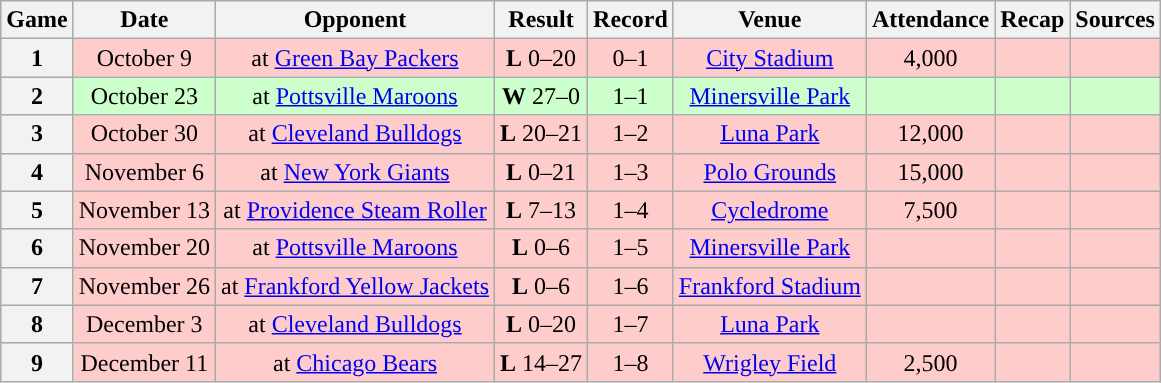<table class="wikitable" style="text-align:center">
<tr>
<th>Game</th>
<th>Date</th>
<th>Opponent</th>
<th>Result</th>
<th>Record</th>
<th>Venue</th>
<th>Attendance</th>
<th>Recap</th>
<th>Sources</th>
</tr>
<tr style="background:#fcc">
<th>1</th>
<td>October 9</td>
<td>at <a href='#'>Green Bay Packers</a></td>
<td><strong>L</strong> 0–20</td>
<td>0–1</td>
<td><a href='#'>City Stadium</a></td>
<td style="text-align:center;">4,000</td>
<td></td>
<td></td>
</tr>
<tr style="background:#cfc">
<th>2</th>
<td>October 23</td>
<td>at <a href='#'>Pottsville Maroons</a></td>
<td><strong>W</strong> 27–0</td>
<td>1–1</td>
<td><a href='#'>Minersville Park</a></td>
<td></td>
<td></td>
<td></td>
</tr>
<tr style="background:#fcc">
<th>3</th>
<td>October 30</td>
<td>at <a href='#'>Cleveland Bulldogs</a></td>
<td><strong>L</strong> 20–21</td>
<td>1–2</td>
<td><a href='#'>Luna Park</a></td>
<td>12,000</td>
<td></td>
<td></td>
</tr>
<tr style="background:#fcc">
<th>4</th>
<td>November 6</td>
<td>at <a href='#'>New York Giants</a></td>
<td><strong>L</strong> 0–21</td>
<td>1–3</td>
<td><a href='#'>Polo Grounds</a></td>
<td>15,000</td>
<td></td>
<td></td>
</tr>
<tr style="background:#fcc">
<th>5</th>
<td>November 13</td>
<td>at <a href='#'>Providence Steam Roller</a></td>
<td><strong>L</strong> 7–13</td>
<td>1–4</td>
<td><a href='#'>Cycledrome</a></td>
<td>7,500</td>
<td></td>
<td></td>
</tr>
<tr style="background:#fcc">
<th>6</th>
<td>November 20</td>
<td>at <a href='#'>Pottsville Maroons</a></td>
<td><strong>L</strong> 0–6</td>
<td>1–5</td>
<td><a href='#'>Minersville Park</a></td>
<td></td>
<td></td>
<td></td>
</tr>
<tr style="background:#fcc">
<th>7</th>
<td>November 26</td>
<td>at <a href='#'>Frankford Yellow Jackets</a></td>
<td><strong>L</strong> 0–6</td>
<td>1–6</td>
<td><a href='#'>Frankford Stadium</a></td>
<td></td>
<td></td>
<td></td>
</tr>
<tr style="background:#fcc">
<th>8</th>
<td>December 3</td>
<td>at <a href='#'>Cleveland Bulldogs</a></td>
<td><strong>L</strong> 0–20</td>
<td>1–7</td>
<td><a href='#'>Luna Park</a></td>
<td></td>
<td></td>
<td></td>
</tr>
<tr style="background:#fcc">
<th>9</th>
<td>December 11</td>
<td>at <a href='#'>Chicago Bears</a></td>
<td><strong>L</strong> 14–27</td>
<td>1–8</td>
<td><a href='#'>Wrigley Field</a></td>
<td>2,500</td>
<td></td>
<td></td>
</tr>
</table>
